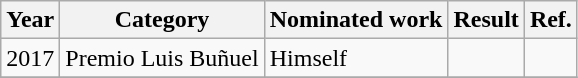<table class="wikitable sortable">
<tr>
<th>Year</th>
<th>Category</th>
<th>Nominated work</th>
<th>Result</th>
<th>Ref.</th>
</tr>
<tr>
<td>2017</td>
<td>Premio Luis Buñuel</td>
<td>Himself</td>
<td></td>
<td></td>
</tr>
<tr>
</tr>
</table>
